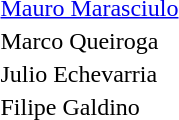<table>
<tr>
<th></th>
<td> <a href='#'>Mauro Marasciulo</a></td>
</tr>
<tr>
<th></th>
<td>Marco Queiroga</td>
</tr>
<tr>
<th></th>
<td>Julio Echevarria</td>
</tr>
<tr>
<th></th>
<td>Filipe Galdino</td>
</tr>
</table>
